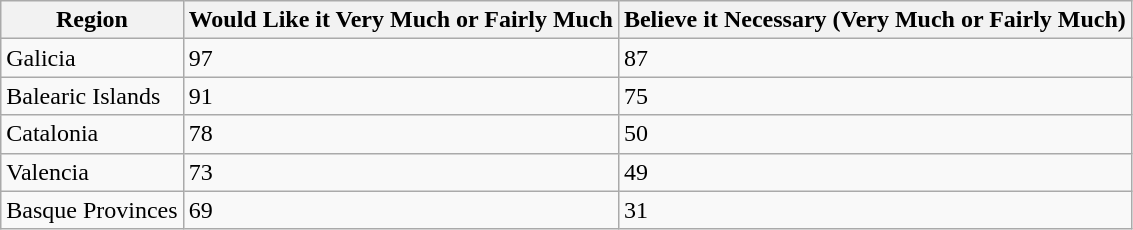<table class="wikitable sortable">
<tr>
<th>Region</th>
<th>Would Like it Very Much or Fairly Much</th>
<th>Believe it Necessary (Very Much or Fairly Much)</th>
</tr>
<tr>
<td>Galicia</td>
<td>97</td>
<td>87</td>
</tr>
<tr>
<td>Balearic Islands</td>
<td>91</td>
<td>75</td>
</tr>
<tr>
<td>Catalonia</td>
<td>78</td>
<td>50</td>
</tr>
<tr>
<td>Valencia</td>
<td>73</td>
<td>49</td>
</tr>
<tr>
<td>Basque Provinces</td>
<td>69</td>
<td>31</td>
</tr>
</table>
